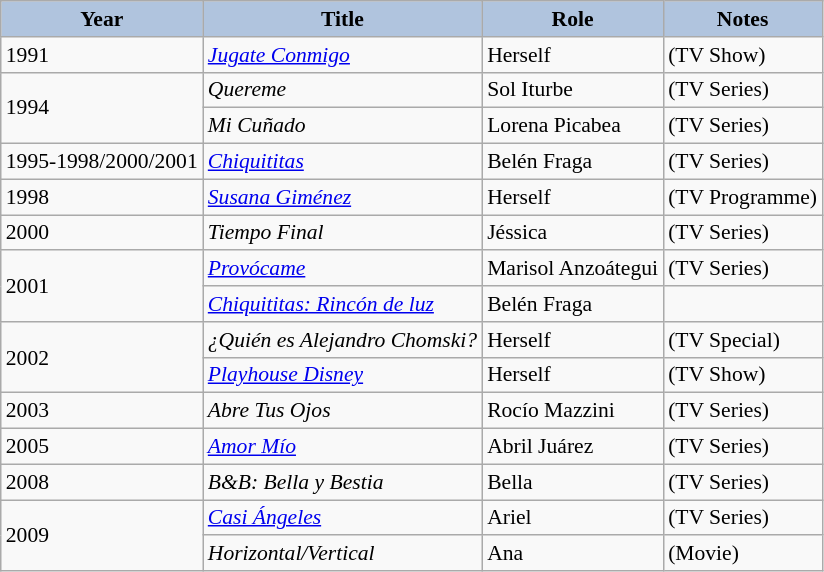<table class="wikitable" style="font-size:90%;">
<tr>
<th style="background:#B0C4DE;">Year</th>
<th style="background:#B0C4DE;">Title</th>
<th style="background:#B0C4DE;">Role</th>
<th style="background:#B0C4DE;">Notes</th>
</tr>
<tr>
<td>1991</td>
<td><em><a href='#'>Jugate Conmigo</a></em></td>
<td>Herself</td>
<td>(TV Show)</td>
</tr>
<tr>
<td rowspan="2">1994</td>
<td><em>Quereme</em></td>
<td>Sol Iturbe</td>
<td>(TV Series)</td>
</tr>
<tr>
<td><em>Mi Cuñado</em></td>
<td>Lorena Picabea</td>
<td>(TV Series)</td>
</tr>
<tr>
<td>1995-1998/2000/2001</td>
<td><em><a href='#'>Chiquititas</a></em></td>
<td>Belén Fraga</td>
<td>(TV Series)</td>
</tr>
<tr>
<td>1998</td>
<td><em><a href='#'>Susana Giménez</a></em></td>
<td>Herself</td>
<td>(TV Programme)</td>
</tr>
<tr>
<td>2000</td>
<td><em>Tiempo Final</em></td>
<td>Jéssica</td>
<td>(TV Series)</td>
</tr>
<tr>
<td rowspan="2">2001</td>
<td><em><a href='#'>Provócame</a></em></td>
<td>Marisol Anzoátegui</td>
<td>(TV Series)</td>
</tr>
<tr>
<td><em><a href='#'>Chiquititas: Rincón de luz</a></em></td>
<td>Belén Fraga</td>
<td></td>
</tr>
<tr>
<td rowspan="2">2002</td>
<td><em>¿Quién es Alejandro Chomski?</em></td>
<td>Herself</td>
<td>(TV Special)</td>
</tr>
<tr>
<td><em><a href='#'>Playhouse Disney</a></em></td>
<td>Herself</td>
<td>(TV Show)</td>
</tr>
<tr>
<td>2003</td>
<td><em>Abre Tus Ojos</em></td>
<td>Rocío Mazzini</td>
<td>(TV Series)</td>
</tr>
<tr>
<td>2005</td>
<td><em><a href='#'>Amor Mío</a></em></td>
<td>Abril Juárez</td>
<td>(TV Series)</td>
</tr>
<tr>
<td>2008</td>
<td><em>B&B: Bella y Bestia</em></td>
<td>Bella</td>
<td>(TV Series)</td>
</tr>
<tr>
<td rowspan="2">2009</td>
<td><em><a href='#'>Casi Ángeles</a></em></td>
<td>Ariel</td>
<td>(TV Series)</td>
</tr>
<tr>
<td><em>Horizontal/Vertical</em></td>
<td>Ana</td>
<td>(Movie)</td>
</tr>
</table>
